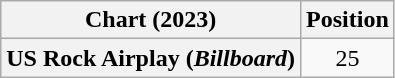<table class="wikitable plainrowheaders" style="text-align: center">
<tr>
<th scope="col">Chart (2023)</th>
<th scope="col">Position</th>
</tr>
<tr>
<th scope="row">US Rock Airplay (<em>Billboard</em>)</th>
<td>25</td>
</tr>
</table>
